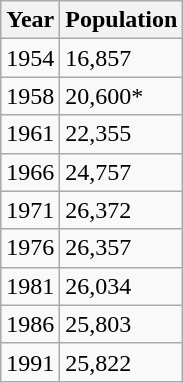<table class="wikitable">
<tr>
<th>Year</th>
<th>Population</th>
</tr>
<tr>
<td>1954</td>
<td>16,857</td>
</tr>
<tr>
<td>1958</td>
<td>20,600*</td>
</tr>
<tr>
<td>1961</td>
<td>22,355</td>
</tr>
<tr>
<td>1966</td>
<td>24,757</td>
</tr>
<tr>
<td>1971</td>
<td>26,372</td>
</tr>
<tr>
<td>1976</td>
<td>26,357</td>
</tr>
<tr>
<td>1981</td>
<td>26,034</td>
</tr>
<tr>
<td>1986</td>
<td>25,803</td>
</tr>
<tr>
<td>1991</td>
<td>25,822</td>
</tr>
</table>
